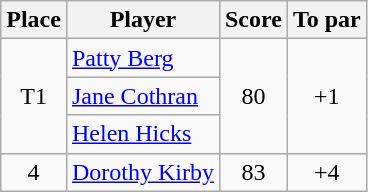<table class="wikitable">
<tr>
<th>Place</th>
<th>Player</th>
<th>Score</th>
<th>To par</th>
</tr>
<tr>
<td rowspan=3 align=center>T1</td>
<td> <a href='#'>Patty Berg</a></td>
<td rowspan=3 align=center>80</td>
<td rowspan=3 align=center>+1</td>
</tr>
<tr>
<td> <a href='#'>Jane Cothran</a></td>
</tr>
<tr>
<td> <a href='#'>Helen Hicks</a></td>
</tr>
<tr>
<td align=center>4</td>
<td> <a href='#'>Dorothy Kirby</a></td>
<td align=center>83</td>
<td align=center>+4</td>
</tr>
</table>
